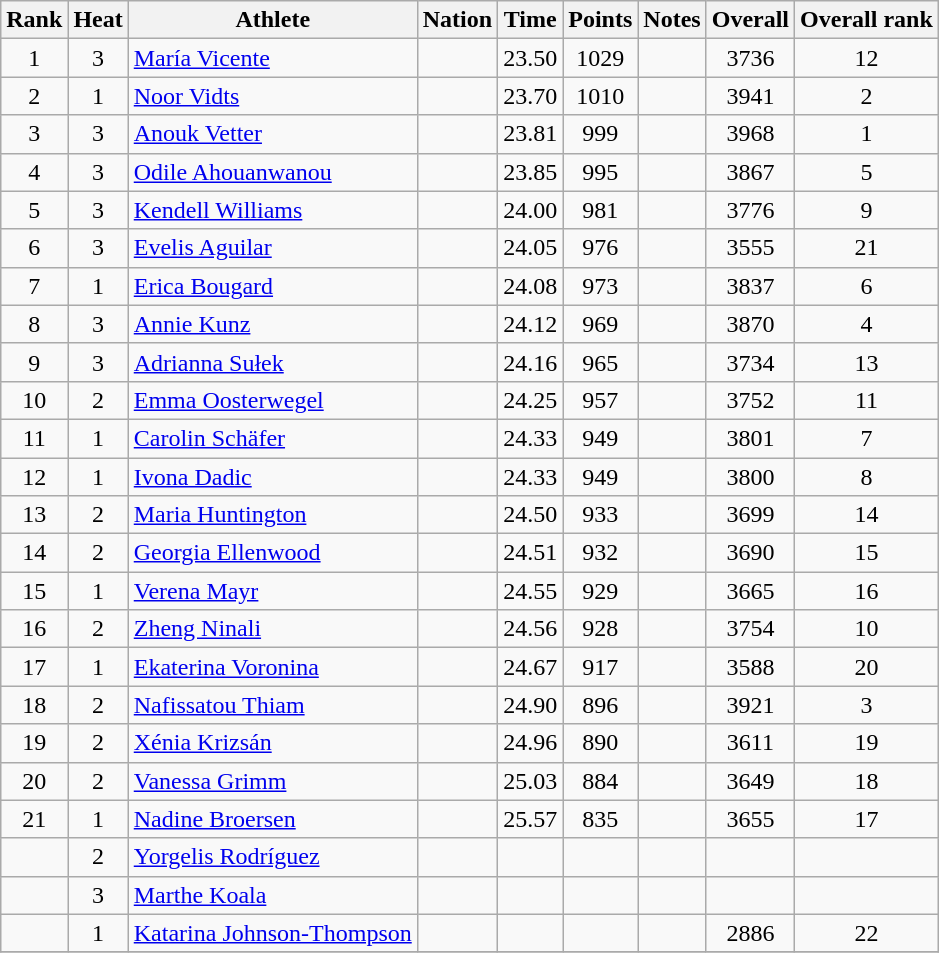<table class="wikitable sortable" style="text-align:center">
<tr>
<th>Rank</th>
<th>Heat</th>
<th>Athlete</th>
<th>Nation</th>
<th>Time</th>
<th>Points</th>
<th>Notes</th>
<th>Overall</th>
<th>Overall rank</th>
</tr>
<tr>
<td>1</td>
<td>3</td>
<td align="left"><a href='#'>María Vicente</a></td>
<td align="left"></td>
<td>23.50</td>
<td>1029</td>
<td></td>
<td>3736</td>
<td>12</td>
</tr>
<tr>
<td>2</td>
<td>1</td>
<td align="left"><a href='#'>Noor Vidts</a></td>
<td align="left"></td>
<td>23.70</td>
<td>1010</td>
<td></td>
<td>3941</td>
<td>2</td>
</tr>
<tr>
<td>3</td>
<td>3</td>
<td align="left"><a href='#'>Anouk Vetter</a></td>
<td align="left"></td>
<td>23.81</td>
<td>999</td>
<td></td>
<td>3968</td>
<td>1</td>
</tr>
<tr>
<td>4</td>
<td>3</td>
<td align="left"><a href='#'>Odile Ahouanwanou</a></td>
<td align="left"></td>
<td>23.85</td>
<td>995</td>
<td></td>
<td>3867</td>
<td>5</td>
</tr>
<tr>
<td>5</td>
<td>3</td>
<td align="left"><a href='#'>Kendell Williams</a></td>
<td align="left"></td>
<td>24.00</td>
<td>981</td>
<td></td>
<td>3776</td>
<td>9</td>
</tr>
<tr>
<td>6</td>
<td>3</td>
<td align="left"><a href='#'>Evelis Aguilar</a></td>
<td align="left"></td>
<td>24.05</td>
<td>976</td>
<td></td>
<td>3555</td>
<td>21</td>
</tr>
<tr>
<td>7</td>
<td>1</td>
<td align="left"><a href='#'>Erica Bougard</a></td>
<td align="left"></td>
<td>24.08</td>
<td>973</td>
<td></td>
<td>3837</td>
<td>6</td>
</tr>
<tr>
<td>8</td>
<td>3</td>
<td align="left"><a href='#'>Annie Kunz</a></td>
<td align="left"></td>
<td>24.12</td>
<td>969</td>
<td></td>
<td>3870</td>
<td>4</td>
</tr>
<tr>
<td>9</td>
<td>3</td>
<td align="left"><a href='#'>Adrianna Sułek</a></td>
<td align="left"></td>
<td>24.16</td>
<td>965</td>
<td></td>
<td>3734</td>
<td>13</td>
</tr>
<tr>
<td>10</td>
<td>2</td>
<td align="left"><a href='#'>Emma Oosterwegel</a></td>
<td align="left"></td>
<td>24.25</td>
<td>957</td>
<td></td>
<td>3752</td>
<td>11</td>
</tr>
<tr>
<td>11</td>
<td>1</td>
<td align="left"><a href='#'>Carolin Schäfer</a></td>
<td align="left"></td>
<td>24.33</td>
<td>949</td>
<td></td>
<td>3801</td>
<td>7</td>
</tr>
<tr>
<td>12</td>
<td>1</td>
<td align="left"><a href='#'>Ivona Dadic</a></td>
<td align="left"></td>
<td>24.33</td>
<td>949</td>
<td></td>
<td>3800</td>
<td>8</td>
</tr>
<tr>
<td>13</td>
<td>2</td>
<td align="left"><a href='#'>Maria Huntington</a></td>
<td align="left"></td>
<td>24.50</td>
<td>933</td>
<td></td>
<td>3699</td>
<td>14</td>
</tr>
<tr>
<td>14</td>
<td>2</td>
<td align="left"><a href='#'>Georgia Ellenwood</a></td>
<td align="left"></td>
<td>24.51</td>
<td>932</td>
<td></td>
<td>3690</td>
<td>15</td>
</tr>
<tr>
<td>15</td>
<td>1</td>
<td align="left"><a href='#'>Verena Mayr</a></td>
<td align="left"></td>
<td>24.55</td>
<td>929</td>
<td></td>
<td>3665</td>
<td>16</td>
</tr>
<tr>
<td>16</td>
<td>2</td>
<td align="left"><a href='#'>Zheng Ninali</a></td>
<td align="left"></td>
<td>24.56</td>
<td>928</td>
<td></td>
<td>3754</td>
<td>10</td>
</tr>
<tr>
<td>17</td>
<td>1</td>
<td align="left"><a href='#'>Ekaterina Voronina</a></td>
<td align="left"></td>
<td>24.67</td>
<td>917</td>
<td></td>
<td>3588</td>
<td>20</td>
</tr>
<tr>
<td>18</td>
<td>2</td>
<td align="left"><a href='#'>Nafissatou Thiam</a></td>
<td align="left"></td>
<td>24.90</td>
<td>896</td>
<td></td>
<td>3921</td>
<td>3</td>
</tr>
<tr>
<td>19</td>
<td>2</td>
<td align="left"><a href='#'>Xénia Krizsán</a></td>
<td align="left"></td>
<td>24.96</td>
<td>890</td>
<td></td>
<td>3611</td>
<td>19</td>
</tr>
<tr>
<td>20</td>
<td>2</td>
<td align="left"><a href='#'>Vanessa Grimm</a></td>
<td align="left"></td>
<td>25.03</td>
<td>884</td>
<td></td>
<td>3649</td>
<td>18</td>
</tr>
<tr>
<td>21</td>
<td>1</td>
<td align="left"><a href='#'>Nadine Broersen</a></td>
<td align="left"></td>
<td>25.57</td>
<td>835</td>
<td></td>
<td>3655</td>
<td>17</td>
</tr>
<tr>
<td></td>
<td>2</td>
<td align="left"><a href='#'>Yorgelis Rodríguez</a></td>
<td align="left"></td>
<td></td>
<td></td>
<td></td>
<td></td>
<td></td>
</tr>
<tr>
<td></td>
<td>3</td>
<td align="left"><a href='#'>Marthe Koala</a></td>
<td align="left"></td>
<td></td>
<td></td>
<td></td>
<td></td>
<td></td>
</tr>
<tr>
<td></td>
<td>1</td>
<td align="left"><a href='#'>Katarina Johnson-Thompson</a></td>
<td align="left"></td>
<td></td>
<td></td>
<td></td>
<td>2886</td>
<td>22</td>
</tr>
<tr>
</tr>
</table>
